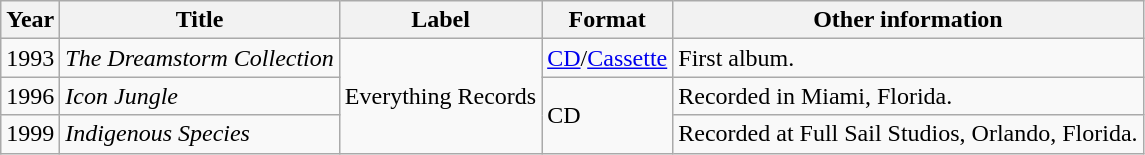<table class="wikitable">
<tr>
<th>Year</th>
<th>Title</th>
<th>Label</th>
<th>Format</th>
<th>Other information</th>
</tr>
<tr>
<td>1993</td>
<td><em>The Dreamstorm Collection</em></td>
<td rowspan="3">Everything Records</td>
<td><a href='#'>CD</a>/<a href='#'>Cassette</a></td>
<td>First album.</td>
</tr>
<tr>
<td>1996</td>
<td><em>Icon Jungle</em></td>
<td rowspan="2">CD</td>
<td>Recorded in Miami, Florida.</td>
</tr>
<tr>
<td>1999</td>
<td><em>Indigenous Species</em></td>
<td>Recorded at Full Sail Studios, Orlando, Florida.</td>
</tr>
</table>
